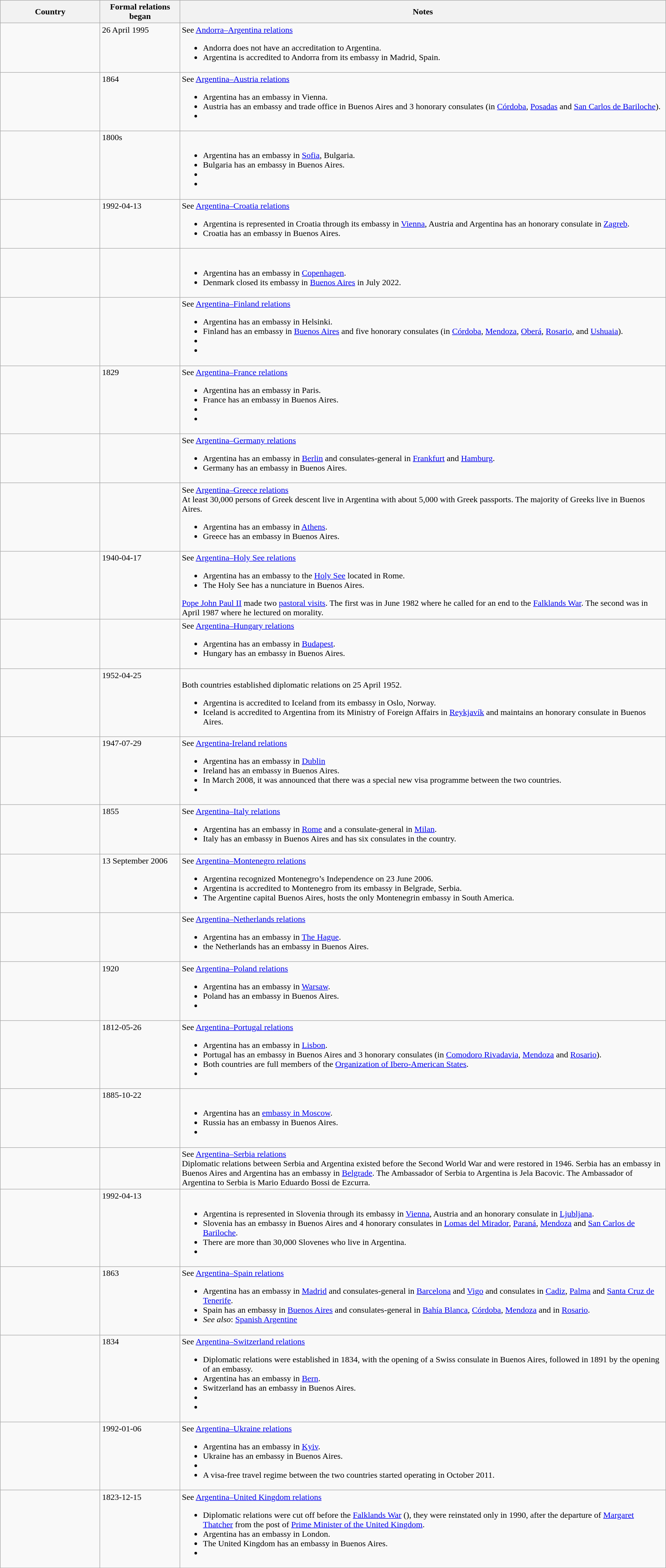<table class="wikitable sortable" style="width:100%; margin:auto;">
<tr>
<th style="width:15%;">Country</th>
<th style="width:12%;">Formal relations began</th>
<th>Notes</th>
</tr>
<tr valign="top">
<td></td>
<td>26 April 1995</td>
<td>See <a href='#'>Andorra–Argentina relations</a><br><ul><li>Andorra does not have an accreditation to Argentina.</li><li>Argentina is accredited to Andorra from its embassy in Madrid, Spain.</li></ul></td>
</tr>
<tr valign="top">
<td></td>
<td>1864</td>
<td>See <a href='#'>Argentina–Austria relations</a><br><ul><li>Argentina has an embassy in Vienna.</li><li>Austria has an embassy and trade office in Buenos Aires and 3 honorary consulates (in <a href='#'>Córdoba</a>, <a href='#'>Posadas</a> and <a href='#'>San Carlos de Bariloche</a>).</li><li> </li></ul></td>
</tr>
<tr valign="top">
<td></td>
<td>1800s</td>
<td><br><ul><li>Argentina has an embassy in <a href='#'>Sofia</a>, Bulgaria.</li><li>Bulgaria has an embassy in Buenos Aires.</li><li> </li><li></li></ul></td>
</tr>
<tr valign="top">
<td></td>
<td>1992-04-13</td>
<td>See <a href='#'>Argentina–Croatia relations</a><br><ul><li>Argentina is represented in Croatia through its embassy in <a href='#'>Vienna</a>, Austria and Argentina has an honorary consulate in <a href='#'>Zagreb</a>.</li><li>Croatia has an embassy in Buenos Aires.</li></ul></td>
</tr>
<tr valign="top">
<td></td>
<td></td>
<td><br><ul><li>Argentina has an embassy in <a href='#'>Copenhagen</a>.</li><li>Denmark closed its embassy in <a href='#'>Buenos Aires</a> in July 2022.</li></ul></td>
</tr>
<tr valign="top">
<td></td>
<td></td>
<td>See <a href='#'>Argentina–Finland relations</a><br><ul><li>Argentina has an embassy in Helsinki.</li><li>Finland has an embassy in <a href='#'>Buenos Aires</a> and five honorary consulates (in <a href='#'>Córdoba</a>, <a href='#'>Mendoza</a>, <a href='#'>Oberá</a>, <a href='#'>Rosario</a>, and <a href='#'>Ushuaia</a>).</li><li></li><li></li></ul></td>
</tr>
<tr valign="top">
<td></td>
<td>1829</td>
<td>See <a href='#'>Argentina–France relations</a><br><ul><li>Argentina has an embassy in Paris.</li><li>France has an embassy in Buenos Aires.</li><li> </li><li> </li></ul></td>
</tr>
<tr valign="top">
<td></td>
<td></td>
<td>See <a href='#'>Argentina–Germany relations</a><br><ul><li>Argentina has an embassy in <a href='#'>Berlin</a> and consulates-general in <a href='#'>Frankfurt</a> and <a href='#'>Hamburg</a>.</li><li>Germany has an embassy in Buenos Aires.</li></ul></td>
</tr>
<tr valign="top">
<td></td>
<td></td>
<td>See <a href='#'>Argentina–Greece relations</a><br>At least 30,000 persons of Greek descent live in Argentina with about 5,000 with Greek passports. The majority of Greeks live in Buenos Aires.<ul><li>Argentina has an embassy in <a href='#'>Athens</a>.</li><li>Greece has an embassy in Buenos Aires.</li></ul></td>
</tr>
<tr valign="top">
<td></td>
<td>1940-04-17</td>
<td>See <a href='#'>Argentina–Holy See relations</a><br><ul><li>Argentina has an embassy to the <a href='#'>Holy See</a> located in Rome.</li><li>The Holy See has a nunciature in Buenos Aires.</li></ul><a href='#'>Pope John Paul II</a> made two <a href='#'>pastoral visits</a>. The first was in June 1982 where he called for an end to the <a href='#'>Falklands War</a>. The second was in April 1987 where he lectured on morality.</td>
</tr>
<tr valign="top">
<td></td>
<td></td>
<td>See <a href='#'>Argentina–Hungary relations</a><br><ul><li>Argentina has an embassy in <a href='#'>Budapest</a>.</li><li>Hungary has an embassy in Buenos Aires.</li></ul></td>
</tr>
<tr valign="top">
<td></td>
<td>1952-04-25</td>
<td><br>Both countries established diplomatic relations on 25 April 1952.<ul><li>Argentina is accredited to Iceland from its embassy in Oslo, Norway.</li><li>Iceland is accredited to Argentina from its Ministry of Foreign Affairs in <a href='#'>Reykjavík</a> and maintains an honorary consulate in Buenos Aires.</li></ul></td>
</tr>
<tr valign="top">
<td></td>
<td>1947-07-29</td>
<td>See <a href='#'>Argentina-Ireland relations</a><br><ul><li>Argentina has an embassy in <a href='#'>Dublin</a></li><li>Ireland has an embassy in Buenos Aires.</li><li>In March 2008, it was announced that there was a special new visa programme between the two countries.</li><li> </li></ul></td>
</tr>
<tr valign="top">
<td></td>
<td>1855</td>
<td>See <a href='#'>Argentina–Italy relations</a><br><ul><li>Argentina has an embassy in <a href='#'>Rome</a> and a consulate-general in <a href='#'>Milan</a>.</li><li>Italy has an embassy in Buenos Aires and has six consulates in the country.</li></ul></td>
</tr>
<tr valign="top">
<td></td>
<td>13 September 2006</td>
<td>See <a href='#'>Argentina–Montenegro relations</a><br><ul><li>Argentina recognized Montenegro’s Independence on 23 June 2006.</li><li>Argentina is accredited to Montenegro from its embassy in Belgrade, Serbia.</li><li>The Argentine capital Buenos Aires, hosts the only Montenegrin embassy in South America.</li></ul></td>
</tr>
<tr valign="top">
<td></td>
<td></td>
<td>See <a href='#'>Argentina–Netherlands relations</a><br><ul><li>Argentina has an embassy in <a href='#'>The Hague</a>.</li><li>the Netherlands has an embassy in Buenos Aires.</li></ul></td>
</tr>
<tr valign="top">
<td></td>
<td>1920</td>
<td>See <a href='#'>Argentina–Poland relations</a><br><ul><li>Argentina has an embassy in <a href='#'>Warsaw</a>.</li><li>Poland has an embassy in Buenos Aires.</li><li> </li></ul></td>
</tr>
<tr valign="top">
<td></td>
<td>1812-05-26</td>
<td>See <a href='#'>Argentina–Portugal relations</a><br><ul><li>Argentina has an embassy in <a href='#'>Lisbon</a>.</li><li>Portugal has an embassy in Buenos Aires and 3 honorary consulates (in <a href='#'>Comodoro Rivadavia</a>, <a href='#'>Mendoza</a> and <a href='#'>Rosario</a>).</li><li>Both countries are full members of the <a href='#'>Organization of Ibero-American States</a>.</li><li> </li></ul></td>
</tr>
<tr valign="top">
<td></td>
<td>1885-10-22</td>
<td><br><ul><li>Argentina has an <a href='#'>embassy in Moscow</a>.</li><li>Russia has an embassy in Buenos Aires.</li><li> </li></ul></td>
</tr>
<tr valign="top">
<td></td>
<td></td>
<td>See <a href='#'>Argentina–Serbia relations</a><br>Diplomatic relations between Serbia and Argentina existed before the Second World War and were restored in 1946. Serbia has an embassy in Buenos Aires and Argentina has an embassy in <a href='#'>Belgrade</a>. The Ambassador of Serbia to Argentina is Jela Bacovic. The Ambassador of Argentina to Serbia is Mario Eduardo Bossi de Ezcurra.</td>
</tr>
<tr valign="top">
<td></td>
<td>1992-04-13</td>
<td><br><ul><li>Argentina is represented in Slovenia through its embassy in <a href='#'>Vienna</a>, Austria and an honorary consulate in <a href='#'>Ljubljana</a>.</li><li>Slovenia has an embassy in Buenos Aires and 4 honorary consulates in <a href='#'>Lomas del Mirador</a>, <a href='#'>Paraná</a>, <a href='#'>Mendoza</a> and <a href='#'>San Carlos de Bariloche</a>.</li><li>There are more than 30,000 Slovenes who live in Argentina.</li><li> </li></ul></td>
</tr>
<tr valign="top">
<td></td>
<td>1863</td>
<td>See <a href='#'>Argentina–Spain relations</a><br><ul><li>Argentina has an embassy in <a href='#'>Madrid</a> and consulates-general in <a href='#'>Barcelona</a> and <a href='#'>Vigo</a> and consulates in <a href='#'>Cadiz</a>, <a href='#'>Palma</a> and <a href='#'>Santa Cruz de Tenerife</a>.</li><li>Spain has an embassy in <a href='#'>Buenos Aires</a> and consulates-general in <a href='#'>Bahía Blanca</a>, <a href='#'>Córdoba</a>, <a href='#'>Mendoza</a> and in <a href='#'>Rosario</a>.</li><li><em>See also</em>: <a href='#'>Spanish Argentine</a></li></ul></td>
</tr>
<tr valign="top">
<td></td>
<td>1834</td>
<td>See <a href='#'>Argentina–Switzerland relations</a><br><ul><li>Diplomatic relations were established in 1834, with the opening of a Swiss consulate in Buenos Aires, followed in 1891 by the opening of an embassy.</li><li>Argentina has an embassy in <a href='#'>Bern</a>.</li><li>Switzerland has an embassy in Buenos Aires.</li><li> </li><li></li></ul></td>
</tr>
<tr valign="top">
<td></td>
<td>1992-01-06</td>
<td>See <a href='#'>Argentina–Ukraine relations</a><br><ul><li>Argentina has an embassy in <a href='#'>Kyiv</a>.</li><li>Ukraine has an embassy in Buenos Aires.</li><li> </li><li>A visa-free travel regime between the two countries started operating in October 2011.</li></ul></td>
</tr>
<tr valign="top">
<td></td>
<td>1823-12-15</td>
<td>See <a href='#'>Argentina–United Kingdom relations</a><br><ul><li>Diplomatic relations were cut off before the <a href='#'>Falklands War</a> (), they were reinstated only in 1990, after the departure of <a href='#'>Margaret Thatcher</a> from the post of <a href='#'>Prime Minister of the United Kingdom</a>.</li><li>Argentina has an embassy in London.</li><li>The United Kingdom has an embassy in Buenos Aires.</li><li> </li></ul></td>
</tr>
</table>
